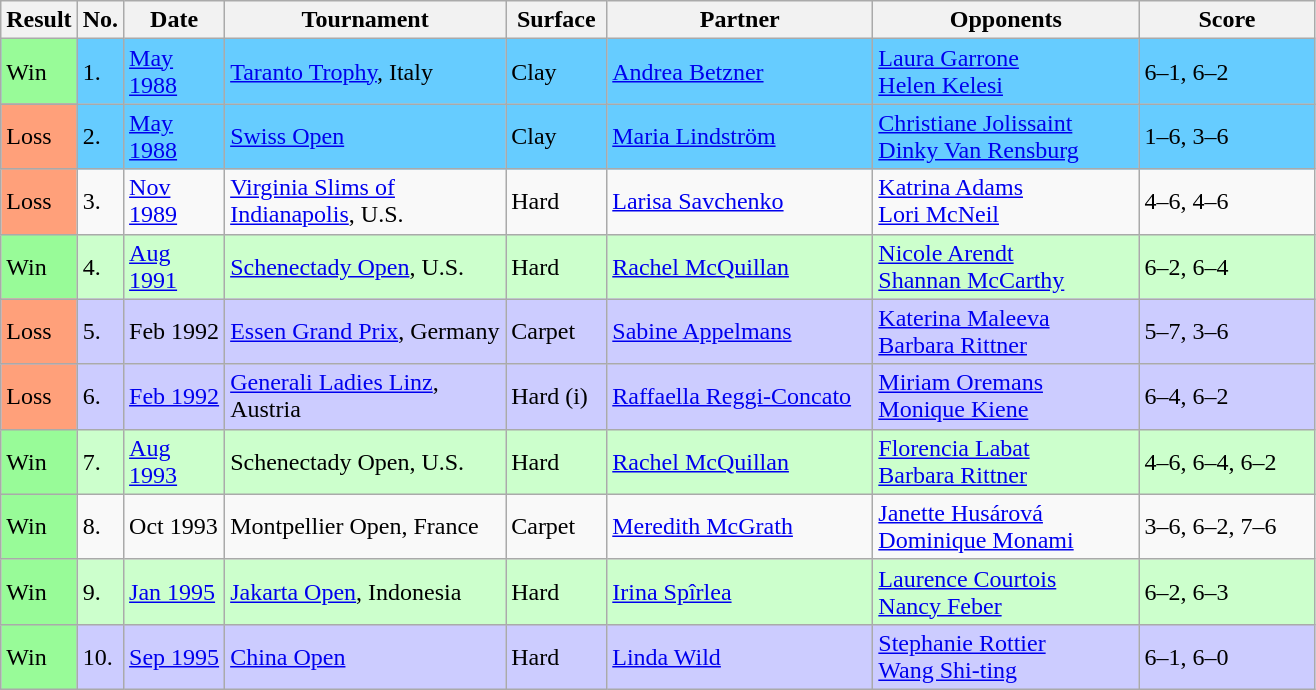<table class="wikitable sortable">
<tr>
<th style="width:40px">Result</th>
<th style="width:20px">No.</th>
<th style="width:60px">Date</th>
<th style="width:180px">Tournament</th>
<th style="width:60px">Surface</th>
<th style="width:170px">Partner</th>
<th style="width:170px">Opponents</th>
<th style="width:110px" class="unsortable">Score</th>
</tr>
<tr bgcolor="66CCFF">
<td style="background:#98fb98;">Win</td>
<td>1.</td>
<td><a href='#'>May 1988</a></td>
<td><a href='#'>Taranto Trophy</a>, Italy</td>
<td>Clay</td>
<td> <a href='#'>Andrea Betzner</a></td>
<td> <a href='#'>Laura Garrone</a> <br>  <a href='#'>Helen Kelesi</a></td>
<td>6–1, 6–2</td>
</tr>
<tr bgcolor="66CCFF">
<td style="background:#ffa07a;">Loss</td>
<td>2.</td>
<td><a href='#'>May 1988</a></td>
<td><a href='#'>Swiss Open</a></td>
<td>Clay</td>
<td> <a href='#'>Maria Lindström</a></td>
<td> <a href='#'>Christiane Jolissaint</a> <br>  <a href='#'>Dinky Van Rensburg</a></td>
<td>1–6, 3–6</td>
</tr>
<tr bgcolor=>
<td style="background:#ffa07a;">Loss</td>
<td>3.</td>
<td><a href='#'>Nov 1989</a></td>
<td><a href='#'>Virginia Slims of Indianapolis</a>, U.S.</td>
<td>Hard</td>
<td> <a href='#'>Larisa Savchenko</a></td>
<td> <a href='#'>Katrina Adams</a> <br>  <a href='#'>Lori McNeil</a></td>
<td>4–6, 4–6</td>
</tr>
<tr bgcolor="CCFFCC">
<td style="background:#98fb98;">Win</td>
<td>4.</td>
<td><a href='#'>Aug 1991</a></td>
<td><a href='#'>Schenectady Open</a>, U.S.</td>
<td>Hard</td>
<td> <a href='#'>Rachel McQuillan</a></td>
<td> <a href='#'>Nicole Arendt</a> <br>  <a href='#'>Shannan McCarthy</a></td>
<td>6–2, 6–4</td>
</tr>
<tr bgcolor="ccccff">
<td style="background:#ffa07a;">Loss</td>
<td>5.</td>
<td>Feb 1992</td>
<td><a href='#'>Essen Grand Prix</a>, Germany</td>
<td>Carpet</td>
<td> <a href='#'>Sabine Appelmans</a></td>
<td> <a href='#'>Katerina Maleeva</a> <br>  <a href='#'>Barbara Rittner</a></td>
<td>5–7, 3–6</td>
</tr>
<tr bgcolor="#ccccff">
<td style="background:#ffa07a;">Loss</td>
<td>6.</td>
<td><a href='#'>Feb 1992</a></td>
<td><a href='#'>Generali Ladies Linz</a>, Austria</td>
<td>Hard (i)</td>
<td> <a href='#'>Raffaella Reggi-Concato</a></td>
<td> <a href='#'>Miriam Oremans</a> <br>  <a href='#'>Monique Kiene</a></td>
<td>6–4, 6–2</td>
</tr>
<tr bgcolor="CCFFCC">
<td style="background:#98fb98;">Win</td>
<td>7.</td>
<td><a href='#'>Aug 1993</a></td>
<td>Schenectady Open, U.S.</td>
<td>Hard</td>
<td> <a href='#'>Rachel McQuillan</a></td>
<td> <a href='#'>Florencia Labat</a> <br>  <a href='#'>Barbara Rittner</a></td>
<td>4–6, 6–4, 6–2</td>
</tr>
<tr bgcolor=>
<td style="background:#98fb98;">Win</td>
<td>8.</td>
<td>Oct 1993</td>
<td>Montpellier Open, France</td>
<td>Carpet</td>
<td> <a href='#'>Meredith McGrath</a></td>
<td> <a href='#'>Janette Husárová</a> <br>  <a href='#'>Dominique Monami</a></td>
<td>3–6, 6–2, 7–6</td>
</tr>
<tr bgcolor="CCFFCC">
<td style="background:#98fb98;">Win</td>
<td>9.</td>
<td><a href='#'>Jan 1995</a></td>
<td><a href='#'>Jakarta Open</a>, Indonesia</td>
<td>Hard</td>
<td> <a href='#'>Irina Spîrlea</a></td>
<td> <a href='#'>Laurence Courtois</a> <br>  <a href='#'>Nancy Feber</a></td>
<td>6–2, 6–3</td>
</tr>
<tr bgcolor="ccccff">
<td style="background:#98fb98;">Win</td>
<td>10.</td>
<td><a href='#'>Sep 1995</a></td>
<td><a href='#'>China Open</a></td>
<td>Hard</td>
<td> <a href='#'>Linda Wild</a></td>
<td> <a href='#'>Stephanie Rottier</a> <br>  <a href='#'>Wang Shi-ting</a></td>
<td>6–1, 6–0</td>
</tr>
</table>
